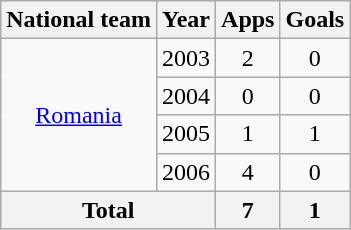<table class="wikitable" style="text-align:center">
<tr>
<th>National team</th>
<th>Year</th>
<th>Apps</th>
<th>Goals</th>
</tr>
<tr>
<td rowspan="4"><a href='#'>Romania</a></td>
<td>2003</td>
<td>2</td>
<td>0</td>
</tr>
<tr>
<td>2004</td>
<td>0</td>
<td>0</td>
</tr>
<tr>
<td>2005</td>
<td>1</td>
<td>1</td>
</tr>
<tr>
<td>2006</td>
<td>4</td>
<td>0</td>
</tr>
<tr>
<th colspan="2">Total</th>
<th>7</th>
<th>1</th>
</tr>
</table>
